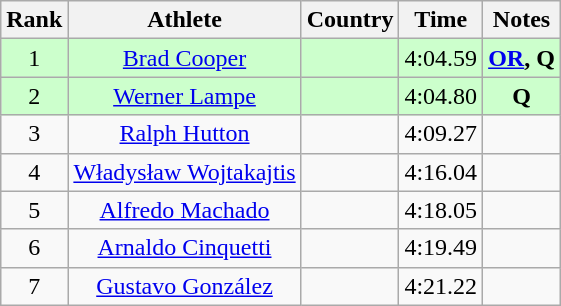<table class="wikitable sortable" style="text-align:center">
<tr>
<th>Rank</th>
<th>Athlete</th>
<th>Country</th>
<th>Time</th>
<th>Notes</th>
</tr>
<tr bgcolor=ccffcc>
<td>1</td>
<td><a href='#'>Brad Cooper</a></td>
<td align=left></td>
<td>4:04.59</td>
<td><strong><a href='#'>OR</a>, Q</strong></td>
</tr>
<tr bgcolor=ccffcc>
<td>2</td>
<td><a href='#'>Werner Lampe</a></td>
<td align=left></td>
<td>4:04.80</td>
<td><strong> Q </strong></td>
</tr>
<tr>
<td>3</td>
<td><a href='#'>Ralph Hutton</a></td>
<td align=left></td>
<td>4:09.27</td>
<td><strong> </strong></td>
</tr>
<tr>
<td>4</td>
<td><a href='#'>Władysław Wojtakajtis</a></td>
<td align=left></td>
<td>4:16.04</td>
<td><strong> </strong></td>
</tr>
<tr>
<td>5</td>
<td><a href='#'>Alfredo Machado</a></td>
<td align=left></td>
<td>4:18.05</td>
<td><strong> </strong></td>
</tr>
<tr>
<td>6</td>
<td><a href='#'>Arnaldo Cinquetti</a></td>
<td align=left></td>
<td>4:19.49</td>
<td><strong> </strong></td>
</tr>
<tr>
<td>7</td>
<td><a href='#'>Gustavo González</a></td>
<td align=left></td>
<td>4:21.22</td>
<td><strong> </strong></td>
</tr>
</table>
